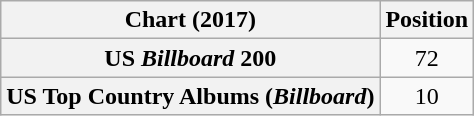<table class="wikitable plainrowheaders" style="text-align:center">
<tr>
<th scope="col">Chart (2017)</th>
<th scope="col">Position</th>
</tr>
<tr>
<th scope="row">US <em>Billboard</em> 200</th>
<td>72</td>
</tr>
<tr>
<th scope="row">US Top Country Albums (<em>Billboard</em>)</th>
<td>10</td>
</tr>
</table>
